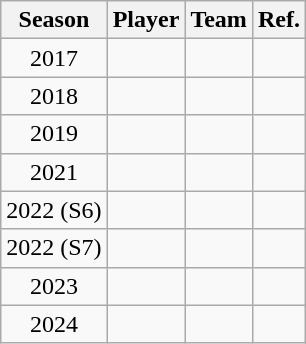<table class="wikitable sortable" style=text-align:center>
<tr>
<th>Season</th>
<th>Player</th>
<th>Team</th>
<th class=unsortable>Ref.</th>
</tr>
<tr>
<td>2017</td>
<td align=left></td>
<td align=left></td>
<td></td>
</tr>
<tr>
<td>2018</td>
<td align=left></td>
<td align=left></td>
<td></td>
</tr>
<tr>
<td>2019</td>
<td align=left></td>
<td align=left></td>
<td></td>
</tr>
<tr>
<td>2021</td>
<td align=left></td>
<td align=left></td>
<td></td>
</tr>
<tr>
<td>2022 (S6)</td>
<td align=left></td>
<td align=left></td>
<td></td>
</tr>
<tr>
<td>2022 (S7)</td>
<td align=left></td>
<td align=left></td>
<td></td>
</tr>
<tr>
<td>2023</td>
<td align=left></td>
<td align=left></td>
<td></td>
</tr>
<tr>
<td>2024</td>
<td align=left></td>
<td align=left></td>
<td></td>
</tr>
</table>
